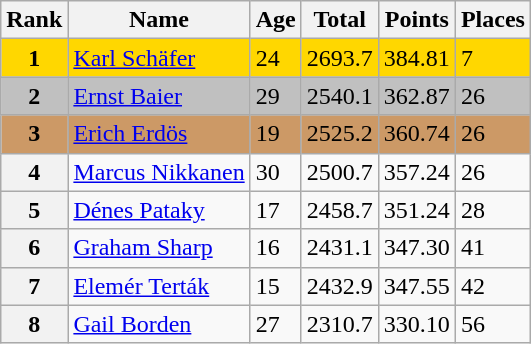<table class="wikitable">
<tr>
<th>Rank</th>
<th>Name</th>
<th>Age</th>
<th>Total</th>
<th>Points</th>
<th>Places</th>
</tr>
<tr bgcolor=gold>
<td align=center><strong>1</strong></td>
<td> <a href='#'>Karl Schäfer</a></td>
<td>24</td>
<td>2693.7</td>
<td>384.81</td>
<td>7</td>
</tr>
<tr bgcolor=silver>
<td align=center><strong>2</strong></td>
<td> <a href='#'>Ernst Baier</a></td>
<td>29</td>
<td>2540.1</td>
<td>362.87</td>
<td>26</td>
</tr>
<tr bgcolor=cc9966>
<td align=center><strong>3</strong></td>
<td> <a href='#'>Erich Erdös</a></td>
<td>19</td>
<td>2525.2</td>
<td>360.74</td>
<td>26</td>
</tr>
<tr>
<th>4</th>
<td> <a href='#'>Marcus Nikkanen</a></td>
<td>30</td>
<td>2500.7</td>
<td>357.24</td>
<td>26</td>
</tr>
<tr>
<th>5</th>
<td> <a href='#'>Dénes Pataky</a></td>
<td>17</td>
<td>2458.7</td>
<td>351.24</td>
<td>28</td>
</tr>
<tr>
<th>6</th>
<td> <a href='#'>Graham Sharp</a></td>
<td>16</td>
<td>2431.1</td>
<td>347.30</td>
<td>41</td>
</tr>
<tr>
<th>7</th>
<td> <a href='#'>Elemér Terták</a></td>
<td>15</td>
<td>2432.9</td>
<td>347.55</td>
<td>42</td>
</tr>
<tr>
<th>8</th>
<td> <a href='#'>Gail Borden</a></td>
<td>27</td>
<td>2310.7</td>
<td>330.10</td>
<td>56</td>
</tr>
</table>
